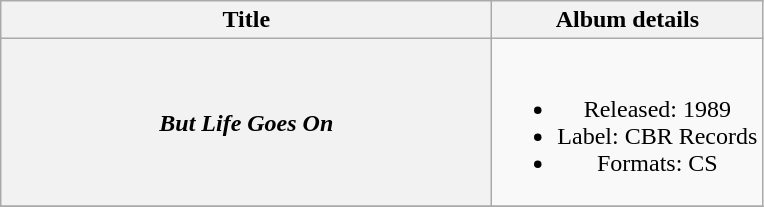<table class="wikitable plainrowheaders" style="text-align:center;">
<tr>
<th scope="col" style="width:20em;">Title</th>
<th scope="col">Album details</th>
</tr>
<tr>
<th scope="row"><em>But Life Goes On</em></th>
<td><br><ul><li>Released: 1989</li><li>Label: CBR Records</li><li>Formats: CS</li></ul></td>
</tr>
<tr>
</tr>
</table>
